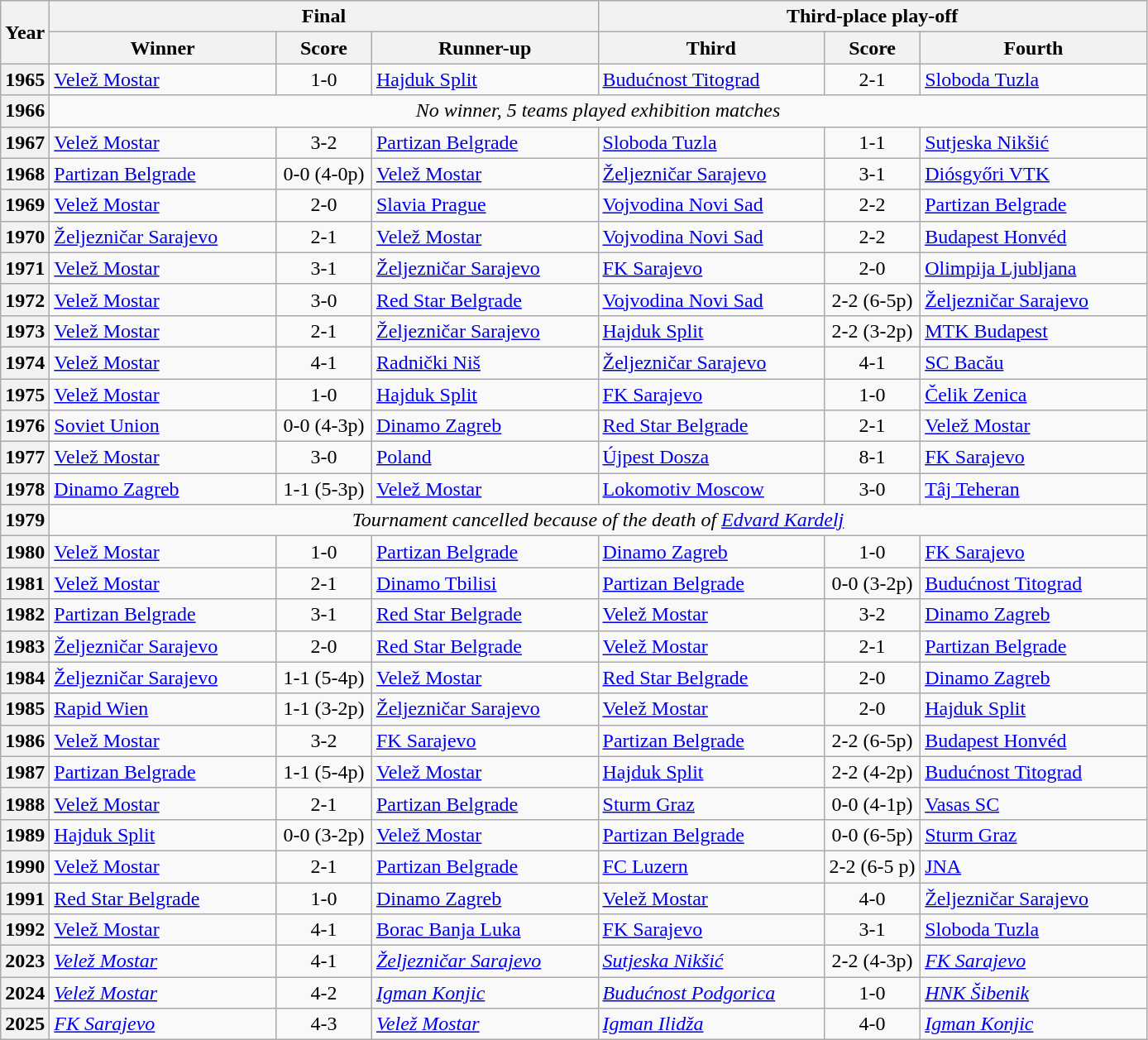<table class="wikitable">
<tr>
<th rowspan="2">Year</th>
<th colspan="3">Final</th>
<th colspan="3">Third-place play-off</th>
</tr>
<tr>
<th width="175px"> Winner</th>
<th width="70px">Score</th>
<th width="175px"> Runner-up</th>
<th width="175px"> Third</th>
<th width="70px">Score</th>
<th width="175px">Fourth</th>
</tr>
<tr>
<th>1965</th>
<td><a href='#'>Velež Mostar</a></td>
<td align="center">1-0</td>
<td><a href='#'>Hajduk Split</a></td>
<td><a href='#'>Budućnost Titograd</a></td>
<td align="center">2-1</td>
<td><a href='#'>Sloboda Tuzla</a></td>
</tr>
<tr align="center">
<th>1966</th>
<td colspan="6"><em>No winner, 5 teams played exhibition matches</em></td>
</tr>
<tr>
<th>1967</th>
<td><a href='#'>Velež Mostar</a></td>
<td align="center">3-2</td>
<td><a href='#'>Partizan Belgrade</a></td>
<td><a href='#'>Sloboda Tuzla</a></td>
<td align="center">1-1</td>
<td><a href='#'>Sutjeska Nikšić</a></td>
</tr>
<tr>
<th>1968</th>
<td><a href='#'>Partizan Belgrade</a></td>
<td align="center">0-0 (4-0p)</td>
<td><a href='#'>Velež Mostar</a></td>
<td><a href='#'>Željezničar Sarajevo</a></td>
<td align="center">3-1</td>
<td> <a href='#'>Diósgyőri VTK</a></td>
</tr>
<tr>
<th>1969</th>
<td><a href='#'>Velež Mostar</a></td>
<td align="center">2-0</td>
<td> <a href='#'>Slavia Prague</a></td>
<td><a href='#'>Vojvodina Novi Sad</a></td>
<td align="center">2-2<em></em></td>
<td><a href='#'>Partizan Belgrade</a></td>
</tr>
<tr>
<th>1970</th>
<td><a href='#'>Željezničar Sarajevo</a></td>
<td align="center">2-1</td>
<td><a href='#'>Velež Mostar</a></td>
<td><a href='#'>Vojvodina Novi Sad</a></td>
<td align="center">2-2</td>
<td> <a href='#'>Budapest Honvéd</a></td>
</tr>
<tr>
<th>1971</th>
<td><a href='#'>Velež Mostar</a></td>
<td align="center">3-1</td>
<td><a href='#'>Željezničar Sarajevo</a></td>
<td><a href='#'>FK Sarajevo</a></td>
<td align="center">2-0</td>
<td><a href='#'>Olimpija Ljubljana</a></td>
</tr>
<tr>
<th>1972</th>
<td><a href='#'>Velež Mostar</a></td>
<td align="center">3-0</td>
<td><a href='#'>Red Star Belgrade</a></td>
<td><a href='#'>Vojvodina Novi Sad</a></td>
<td align="center">2-2 (6-5p)</td>
<td><a href='#'>Željezničar Sarajevo</a></td>
</tr>
<tr>
<th>1973</th>
<td><a href='#'>Velež Mostar</a></td>
<td align="center">2-1</td>
<td><a href='#'>Željezničar Sarajevo</a></td>
<td><a href='#'>Hajduk Split</a></td>
<td align="center">2-2 (3-2p)</td>
<td> <a href='#'>MTK Budapest</a></td>
</tr>
<tr>
<th>1974</th>
<td><a href='#'>Velež Mostar</a></td>
<td align="center">4-1</td>
<td><a href='#'>Radnički Niš</a></td>
<td><a href='#'>Željezničar Sarajevo</a></td>
<td align="center">4-1</td>
<td> <a href='#'>SC Bacău</a></td>
</tr>
<tr>
<th>1975</th>
<td><a href='#'>Velež Mostar</a></td>
<td align="center">1-0</td>
<td><a href='#'>Hajduk Split</a></td>
<td><a href='#'>FK Sarajevo</a></td>
<td align="center">1-0</td>
<td><a href='#'>Čelik Zenica</a></td>
</tr>
<tr>
<th>1976</th>
<td> <a href='#'>Soviet Union</a></td>
<td align="center">0-0 (4-3p)</td>
<td><a href='#'>Dinamo Zagreb</a></td>
<td><a href='#'>Red Star Belgrade</a></td>
<td align="center">2-1</td>
<td><a href='#'>Velež Mostar</a></td>
</tr>
<tr>
<th>1977</th>
<td><a href='#'>Velež Mostar</a></td>
<td align="center">3-0</td>
<td> <a href='#'>Poland</a></td>
<td> <a href='#'>Újpest Dosza</a></td>
<td align="center">8-1</td>
<td><a href='#'>FK Sarajevo</a></td>
</tr>
<tr>
<th>1978</th>
<td><a href='#'>Dinamo Zagreb</a></td>
<td align="center">1-1 (5-3p)</td>
<td><a href='#'>Velež Mostar</a></td>
<td> <a href='#'>Lokomotiv Moscow</a></td>
<td align="center">3-0</td>
<td> <a href='#'>Tâj Teheran</a></td>
</tr>
<tr align="center">
<th>1979</th>
<td colspan="6"><em>Tournament cancelled because of the death of <a href='#'>Edvard Kardelj</a></em></td>
</tr>
<tr>
<th>1980</th>
<td><a href='#'>Velež Mostar</a></td>
<td align="center">1-0</td>
<td><a href='#'>Partizan Belgrade</a></td>
<td><a href='#'>Dinamo Zagreb</a></td>
<td align="center">1-0</td>
<td><a href='#'>FK Sarajevo</a></td>
</tr>
<tr>
<th>1981</th>
<td><a href='#'>Velež Mostar</a></td>
<td align="center">2-1</td>
<td> <a href='#'>Dinamo Tbilisi</a></td>
<td><a href='#'>Partizan Belgrade</a></td>
<td align="center">0-0 (3-2p)</td>
<td><a href='#'>Budućnost Titograd</a></td>
</tr>
<tr>
<th>1982</th>
<td><a href='#'>Partizan Belgrade</a></td>
<td align="center">3-1</td>
<td><a href='#'>Red Star Belgrade</a></td>
<td><a href='#'>Velež Mostar</a></td>
<td align="center">3-2</td>
<td><a href='#'>Dinamo Zagreb</a></td>
</tr>
<tr>
<th>1983</th>
<td><a href='#'>Željezničar Sarajevo</a></td>
<td align="center">2-0</td>
<td><a href='#'>Red Star Belgrade</a></td>
<td><a href='#'>Velež Mostar</a></td>
<td align="center">2-1</td>
<td><a href='#'>Partizan Belgrade</a></td>
</tr>
<tr>
<th>1984</th>
<td><a href='#'>Željezničar Sarajevo</a></td>
<td align="center">1-1 (5-4p)</td>
<td><a href='#'>Velež Mostar</a></td>
<td><a href='#'>Red Star Belgrade</a></td>
<td align="center">2-0</td>
<td><a href='#'>Dinamo Zagreb</a></td>
</tr>
<tr>
<th>1985</th>
<td> <a href='#'>Rapid Wien</a></td>
<td align="center">1-1 (3-2p)</td>
<td><a href='#'>Željezničar Sarajevo</a></td>
<td><a href='#'>Velež Mostar</a></td>
<td align="center">2-0</td>
<td><a href='#'>Hajduk Split</a></td>
</tr>
<tr>
<th>1986</th>
<td><a href='#'>Velež Mostar</a></td>
<td align="center">3-2</td>
<td><a href='#'>FK Sarajevo</a></td>
<td><a href='#'>Partizan Belgrade</a></td>
<td align="center">2-2 (6-5p)</td>
<td> <a href='#'>Budapest Honvéd</a></td>
</tr>
<tr>
<th>1987</th>
<td><a href='#'>Partizan Belgrade</a></td>
<td align="center">1-1 (5-4p)</td>
<td><a href='#'>Velež Mostar</a></td>
<td><a href='#'>Hajduk Split</a></td>
<td align="center">2-2 (4-2p)</td>
<td><a href='#'>Budućnost Titograd</a></td>
</tr>
<tr>
<th>1988</th>
<td><a href='#'>Velež Mostar</a></td>
<td align="center">2-1</td>
<td><a href='#'>Partizan Belgrade</a></td>
<td> <a href='#'>Sturm Graz</a></td>
<td align="center">0-0 (4-1p)</td>
<td> <a href='#'>Vasas SC</a></td>
</tr>
<tr>
<th>1989</th>
<td><a href='#'>Hajduk Split</a></td>
<td align="center">0-0 (3-2p)</td>
<td><a href='#'>Velež Mostar</a></td>
<td><a href='#'>Partizan Belgrade</a></td>
<td align="center">0-0 (6-5p)</td>
<td> <a href='#'>Sturm Graz</a></td>
</tr>
<tr>
<th>1990</th>
<td><a href='#'>Velež Mostar</a></td>
<td align="center">2-1</td>
<td><a href='#'>Partizan Belgrade</a></td>
<td> <a href='#'>FC Luzern</a></td>
<td align="center">2-2 (6-5 p)</td>
<td> <a href='#'>JNA</a></td>
</tr>
<tr>
<th>1991</th>
<td><a href='#'>Red Star Belgrade</a></td>
<td align="center">1-0</td>
<td><a href='#'>Dinamo Zagreb</a></td>
<td><a href='#'>Velež Mostar</a></td>
<td align="center">4-0</td>
<td><a href='#'>Željezničar Sarajevo</a></td>
</tr>
<tr>
<th>1992</th>
<td><a href='#'>Velež Mostar</a></td>
<td align="center">4-1</td>
<td><a href='#'>Borac Banja Luka</a></td>
<td><a href='#'>FK Sarajevo</a></td>
<td align="center">3-1</td>
<td><a href='#'>Sloboda Tuzla</a></td>
</tr>
<tr>
<th>2023</th>
<td><a href='#'><em>Velež Mostar</em></a></td>
<td align="center">4-1</td>
<td><a href='#'><em>Željezničar Sarajevo</em></a></td>
<td><em> <a href='#'>Sutjeska Nikšić</a></em></td>
<td align="center">2-2 (4-3p)</td>
<td><em><a href='#'>FK Sarajevo</a></em></td>
</tr>
<tr>
<th>2024</th>
<td><a href='#'><em>Velež Mostar</em></a></td>
<td align="center">4-2</td>
<td><a href='#'><em>Igman Konjic</em></a></td>
<td><em> <a href='#'>Budućnost Podgorica</a></em></td>
<td align="center">1-0</td>
<td><em> <a href='#'>HNK Šibenik</a></em></td>
</tr>
<tr>
<th>2025</th>
<td><em><a href='#'>FK Sarajevo</a></em></td>
<td align="center">4-3</td>
<td><a href='#'><em>Velež Mostar</em></a></td>
<td><a href='#'><em>Igman Ilidža</em></a></td>
<td align="center">4-0</td>
<td><a href='#'><em>Igman Konjic</em></a></td>
</tr>
</table>
